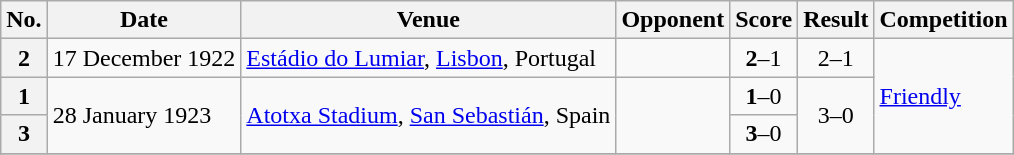<table class="wikitable sortable plainrowheaders">
<tr>
<th scope=col>No.</th>
<th scope=col>Date</th>
<th scope=col>Venue</th>
<th scope=col>Opponent</th>
<th scope=col>Score</th>
<th scope=col>Result</th>
<th scope=col>Competition</th>
</tr>
<tr>
<th scope=row style=text-align:center>2</th>
<td rowspan="1">17 December 1922</td>
<td rowspan="1"><a href='#'>Estádio do Lumiar</a>, <a href='#'>Lisbon</a>, Portugal</td>
<td rowspan="1"></td>
<td align=center><strong>2</strong>–1</td>
<td rowspan="1" align=center>2–1</td>
<td rowspan="3"><a href='#'>Friendly</a></td>
</tr>
<tr>
<th scope=row style=text-align:center>1</th>
<td rowspan="2">28 January 1923</td>
<td rowspan="2"><a href='#'>Atotxa Stadium</a>, <a href='#'>San Sebastián</a>, Spain</td>
<td rowspan="2"></td>
<td align=center><strong>1</strong>–0</td>
<td rowspan="2" align=center>3–0</td>
</tr>
<tr>
<th scope=row style=text-align:center>3</th>
<td align=center><strong>3</strong>–0</td>
</tr>
<tr>
</tr>
</table>
